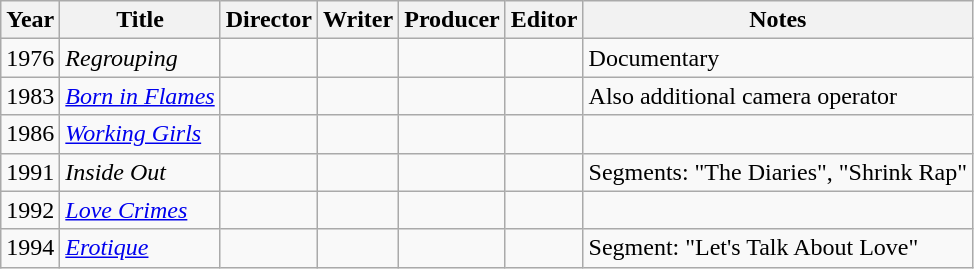<table class="wikitable">
<tr>
<th>Year</th>
<th>Title</th>
<th>Director</th>
<th>Writer</th>
<th>Producer</th>
<th>Editor</th>
<th>Notes</th>
</tr>
<tr>
<td>1976</td>
<td><em>Regrouping</em></td>
<td></td>
<td></td>
<td></td>
<td></td>
<td>Documentary</td>
</tr>
<tr>
<td>1983</td>
<td><em><a href='#'>Born in Flames</a></em></td>
<td></td>
<td></td>
<td></td>
<td></td>
<td>Also additional camera operator</td>
</tr>
<tr>
<td>1986</td>
<td><em><a href='#'>Working Girls</a></em></td>
<td></td>
<td></td>
<td></td>
<td></td>
<td></td>
</tr>
<tr>
<td>1991</td>
<td><em>Inside Out</em></td>
<td></td>
<td></td>
<td></td>
<td></td>
<td>Segments: "The Diaries", "Shrink Rap"</td>
</tr>
<tr>
<td>1992</td>
<td><em><a href='#'>Love Crimes</a></em></td>
<td></td>
<td></td>
<td></td>
<td></td>
<td></td>
</tr>
<tr>
<td>1994</td>
<td><em><a href='#'>Erotique</a></em></td>
<td></td>
<td></td>
<td></td>
<td></td>
<td>Segment: "Let's Talk About Love"</td>
</tr>
</table>
